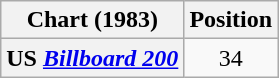<table class="wikitable plainrowheaders" style="text-align:center">
<tr>
<th scope="col">Chart (1983)</th>
<th scope="col">Position</th>
</tr>
<tr>
<th scope="row">US <em><a href='#'>Billboard 200</a></em></th>
<td>34</td>
</tr>
</table>
